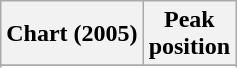<table class="wikitable">
<tr>
<th>Chart (2005)</th>
<th>Peak<br>position</th>
</tr>
<tr>
</tr>
<tr>
</tr>
<tr>
</tr>
<tr>
</tr>
</table>
